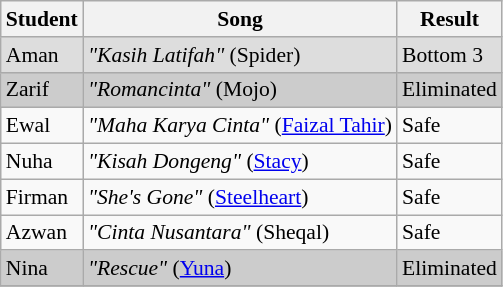<table class="wikitable" style="font-size:90%;">
<tr>
<th>Student</th>
<th>Song</th>
<th>Result</th>
</tr>
<tr bgcolor="DDDDDD">
<td>Aman</td>
<td><em>"Kasih Latifah"</em> (Spider)</td>
<td>Bottom 3</td>
</tr>
<tr bgcolor="#CCCCCC">
<td>Zarif</td>
<td><em>"Romancinta"</em> (Mojo)</td>
<td>Eliminated</td>
</tr>
<tr>
<td>Ewal</td>
<td><em>"Maha Karya Cinta"</em> (<a href='#'>Faizal Tahir</a>)</td>
<td>Safe</td>
</tr>
<tr>
<td>Nuha</td>
<td><em>"Kisah Dongeng"</em> (<a href='#'>Stacy</a>)</td>
<td>Safe</td>
</tr>
<tr>
<td>Firman</td>
<td><em>"She's Gone"</em> (<a href='#'>Steelheart</a>)</td>
<td>Safe</td>
</tr>
<tr>
<td>Azwan</td>
<td><em>"Cinta Nusantara"</em> (Sheqal)</td>
<td>Safe</td>
</tr>
<tr bgcolor="#CCCCCC">
<td>Nina</td>
<td><em>"Rescue"</em> (<a href='#'>Yuna</a>)</td>
<td>Eliminated</td>
</tr>
<tr>
</tr>
</table>
